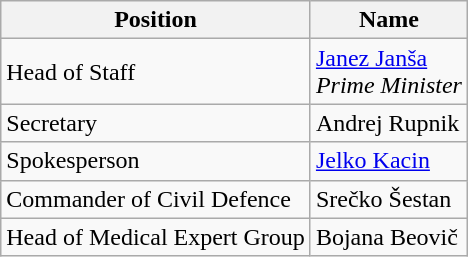<table class="wikitable">
<tr>
<th>Position</th>
<th>Name</th>
</tr>
<tr>
<td>Head of Staff</td>
<td><a href='#'>Janez Janša</a><br><em>Prime Minister</em></td>
</tr>
<tr>
<td>Secretary</td>
<td>Andrej Rupnik</td>
</tr>
<tr>
<td>Spokesperson</td>
<td><a href='#'>Jelko Kacin</a></td>
</tr>
<tr>
<td>Commander of Civil Defence</td>
<td>Srečko Šestan</td>
</tr>
<tr>
<td>Head of Medical Expert Group</td>
<td>Bojana Beovič</td>
</tr>
</table>
